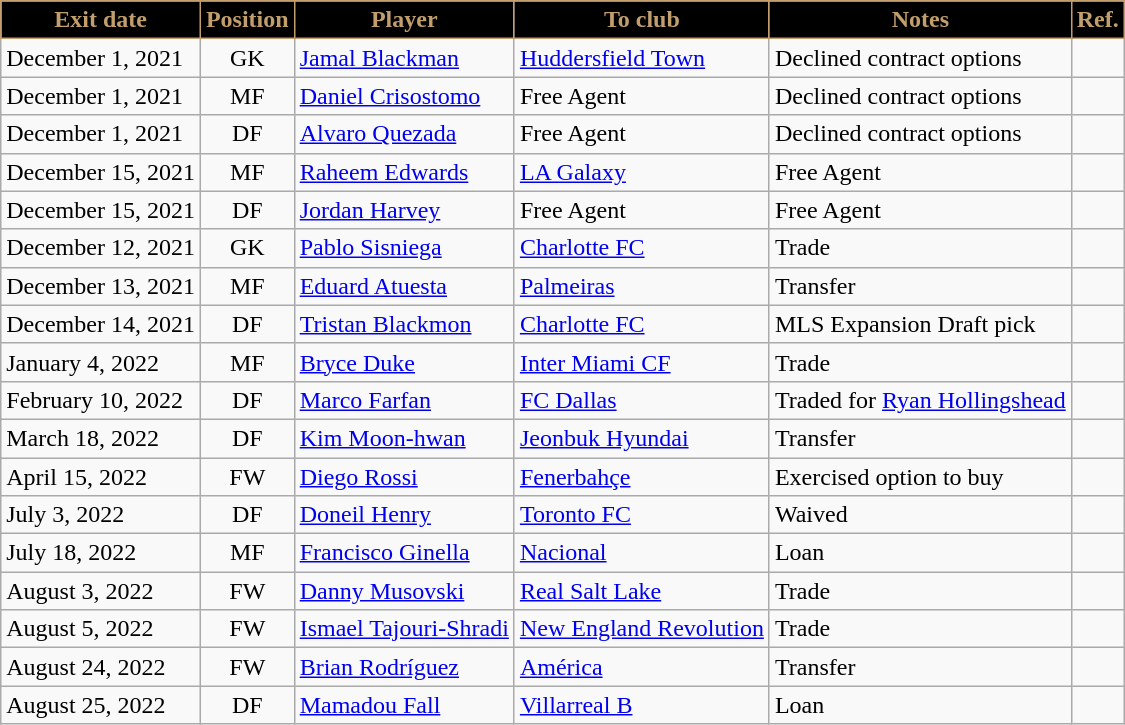<table class="wikitable sortable">
<tr>
<th style="background:#000000; color:#C39E6D; border:1px solid #C39E6D;"><strong>Exit date</strong></th>
<th style="background:#000000; color:#C39E6D; border:1px solid #C39E6D;"><strong>Position</strong></th>
<th style="background:#000000; color:#C39E6D; border:1px solid #C39E6D;"><strong>Player</strong></th>
<th style="background:#000000; color:#C39E6D; border:1px solid #C39E6D;"><strong>To club</strong></th>
<th style="background:#000000; color:#C39E6D; border:1px solid #C39E6D;"><strong>Notes</strong></th>
<th style="background:#000000; color:#C39E6D; border:1px solid #C39E6D;"><strong>Ref.</strong></th>
</tr>
<tr>
<td>December 1, 2021</td>
<td style="text-align:center;">GK</td>
<td style="text-align:left;"> <a href='#'>Jamal Blackman</a></td>
<td style="text-align:left;"> <a href='#'>Huddersfield Town</a></td>
<td>Declined contract options</td>
<td></td>
</tr>
<tr>
<td>December 1, 2021</td>
<td style="text-align:center;">MF</td>
<td style="text-align:left;"> <a href='#'>Daniel Crisostomo</a></td>
<td style="text-align:left;">Free Agent</td>
<td>Declined contract options</td>
<td></td>
</tr>
<tr>
<td>December 1, 2021</td>
<td style="text-align:center;">DF</td>
<td style="text-align:left;"> <a href='#'>Alvaro Quezada</a></td>
<td style="text-align:left;">Free Agent</td>
<td>Declined contract options</td>
<td></td>
</tr>
<tr>
<td>December 15, 2021</td>
<td style="text-align:center;">MF</td>
<td style="text-align:left;"> <a href='#'>Raheem Edwards</a></td>
<td style="text-align:left;"> <a href='#'>LA Galaxy</a></td>
<td>Free Agent</td>
<td></td>
</tr>
<tr>
<td>December 15, 2021</td>
<td style="text-align:center;">DF</td>
<td style="text-align:left;"> <a href='#'>Jordan Harvey</a></td>
<td style="text-align:left;">Free Agent</td>
<td>Free Agent</td>
<td></td>
</tr>
<tr>
<td>December 12, 2021</td>
<td style="text-align:center;">GK</td>
<td style="text-align:left;"> <a href='#'>Pablo Sisniega</a></td>
<td style="text-align:left;"> <a href='#'>Charlotte FC</a></td>
<td>Trade</td>
<td></td>
</tr>
<tr>
<td>December 13, 2021</td>
<td style="text-align:center;">MF</td>
<td style="text-align:left;"> <a href='#'>Eduard Atuesta</a></td>
<td style="text-align:left;"> <a href='#'>Palmeiras</a></td>
<td>Transfer</td>
<td></td>
</tr>
<tr>
<td>December 14, 2021</td>
<td style="text-align:center;">DF</td>
<td style="text-align:left;"> <a href='#'>Tristan Blackmon</a></td>
<td style="text-align:left;"> <a href='#'>Charlotte FC</a></td>
<td>MLS Expansion Draft pick</td>
<td></td>
</tr>
<tr>
<td>January 4, 2022</td>
<td style="text-align:center;">MF</td>
<td style="text-align:left;"> <a href='#'>Bryce Duke</a></td>
<td style="text-align:left;"> <a href='#'>Inter Miami CF</a></td>
<td>Trade</td>
<td></td>
</tr>
<tr>
<td>February 10, 2022</td>
<td style="text-align:center;">DF</td>
<td style="text-align:left;"> <a href='#'>Marco Farfan</a></td>
<td style="text-align:left;"> <a href='#'>FC Dallas</a></td>
<td>Traded for <a href='#'>Ryan Hollingshead</a></td>
<td></td>
</tr>
<tr>
<td>March 18, 2022</td>
<td style="text-align:center;">DF</td>
<td style="text-align:left;"> <a href='#'>Kim Moon-hwan</a></td>
<td style="text-align:left;"> <a href='#'>Jeonbuk Hyundai</a></td>
<td>Transfer</td>
<td></td>
</tr>
<tr>
<td>April 15, 2022</td>
<td style="text-align:center;">FW</td>
<td style="text-align:left;"> <a href='#'>Diego Rossi</a></td>
<td style="text-align:left;"> <a href='#'>Fenerbahçe</a></td>
<td>Exercised option to buy</td>
<td></td>
</tr>
<tr>
<td>July 3, 2022</td>
<td style="text-align:center;">DF</td>
<td style="text-align:left;"> <a href='#'>Doneil Henry</a></td>
<td style="text-align:left;"> <a href='#'>Toronto FC</a></td>
<td>Waived</td>
<td></td>
</tr>
<tr>
<td>July 18, 2022</td>
<td style="text-align:center;">MF</td>
<td style="text-align:left;"> <a href='#'>Francisco Ginella</a></td>
<td style="text-align:left;"> <a href='#'>Nacional</a></td>
<td>Loan</td>
<td></td>
</tr>
<tr>
<td>August 3, 2022</td>
<td style="text-align:center;">FW</td>
<td style="text-align:left;"> <a href='#'>Danny Musovski</a></td>
<td style="text-align:left;"> <a href='#'>Real Salt Lake</a></td>
<td>Trade</td>
<td></td>
</tr>
<tr>
<td>August 5, 2022</td>
<td style="text-align:center;">FW</td>
<td style="text-align:left;"> <a href='#'>Ismael Tajouri-Shradi</a></td>
<td style="text-align:left;"> <a href='#'>New England Revolution</a></td>
<td>Trade</td>
<td></td>
</tr>
<tr>
<td>August 24, 2022</td>
<td style="text-align:center;">FW</td>
<td style="text-align:left;"> <a href='#'>Brian Rodríguez</a></td>
<td style="text-align:left;"> <a href='#'>América</a></td>
<td>Transfer</td>
<td></td>
</tr>
<tr>
<td>August 25, 2022</td>
<td style="text-align:center;">DF</td>
<td style="text-align:left;"> <a href='#'>Mamadou Fall</a></td>
<td style="text-align:left;"> <a href='#'>Villarreal B</a></td>
<td>Loan</td>
<td></td>
</tr>
</table>
